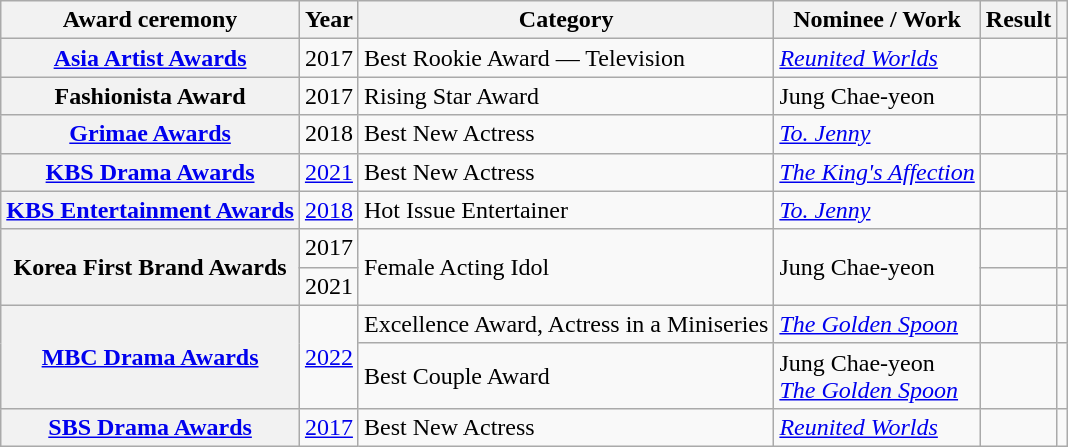<table class="wikitable plainrowheaders sortable">
<tr>
<th scope="col">Award ceremony</th>
<th scope="col">Year</th>
<th scope="col">Category </th>
<th scope="col">Nominee / Work</th>
<th scope="col">Result</th>
<th scope="col" class="unsortable"></th>
</tr>
<tr>
<th scope="row"><a href='#'>Asia Artist Awards</a></th>
<td style="text-align:center">2017</td>
<td>Best Rookie Award — Television</td>
<td><em><a href='#'>Reunited Worlds</a></em></td>
<td></td>
<td style="text-align:center"></td>
</tr>
<tr>
<th scope="row">Fashionista Award</th>
<td style="text-align:center">2017</td>
<td>Rising Star Award</td>
<td>Jung Chae-yeon</td>
<td></td>
<td style="text-align:center"></td>
</tr>
<tr>
<th scope="row"><a href='#'>Grimae Awards</a></th>
<td style="text-align:center">2018</td>
<td>Best New Actress</td>
<td><em><a href='#'>To. Jenny</a></em></td>
<td></td>
<td style="text-align:center"></td>
</tr>
<tr>
<th scope="row"><a href='#'>KBS Drama Awards</a></th>
<td style="text-align:center"><a href='#'>2021</a></td>
<td>Best New Actress</td>
<td><em><a href='#'>The King's Affection</a></em></td>
<td></td>
<td style="text-align:center"></td>
</tr>
<tr>
<th scope="row"><a href='#'>KBS Entertainment Awards</a></th>
<td style="text-align:center"><a href='#'>2018</a></td>
<td>Hot Issue Entertainer</td>
<td><em><a href='#'>To. Jenny</a></em></td>
<td></td>
<td style="text-align:center"></td>
</tr>
<tr>
<th scope="row" rowspan="2">Korea First Brand Awards</th>
<td style="text-align:center">2017</td>
<td rowspan="2">Female Acting Idol</td>
<td rowspan="2">Jung Chae-yeon</td>
<td></td>
<td style="text-align:center"></td>
</tr>
<tr>
<td style="text-align:center">2021</td>
<td></td>
<td style="text-align:center"></td>
</tr>
<tr>
<th scope="row"  rowspan="2"><a href='#'>MBC Drama Awards</a></th>
<td rowspan="2" style="text-align:center"><a href='#'>2022</a></td>
<td>Excellence Award, Actress in a Miniseries</td>
<td><em><a href='#'>The Golden Spoon</a></em></td>
<td></td>
<td style="text-align:center"></td>
</tr>
<tr>
<td>Best Couple Award</td>
<td>Jung Chae-yeon <br><em><a href='#'>The Golden Spoon</a></em></td>
<td></td>
<td style="text-align:center"></td>
</tr>
<tr>
<th scope="row"><a href='#'>SBS Drama Awards</a></th>
<td style="text-align:center"><a href='#'>2017</a></td>
<td>Best New Actress</td>
<td><em><a href='#'>Reunited Worlds</a></em></td>
<td></td>
<td style="text-align:center"></td>
</tr>
</table>
